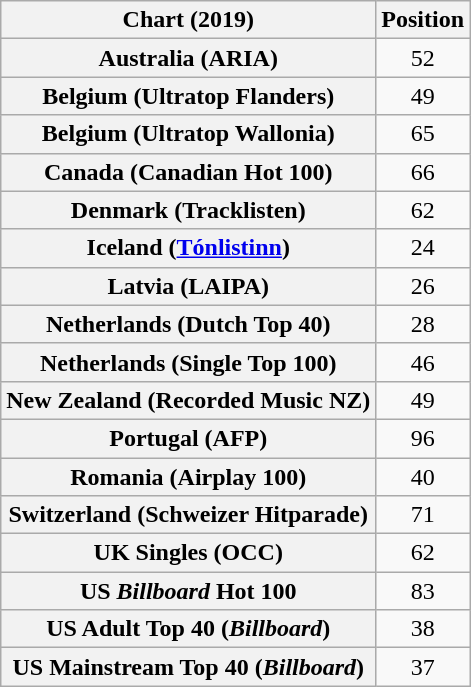<table class="wikitable sortable plainrowheaders" style="text-align:center">
<tr>
<th scope="col">Chart (2019)</th>
<th scope="col">Position</th>
</tr>
<tr>
<th scope="row">Australia (ARIA)</th>
<td>52</td>
</tr>
<tr>
<th scope="row">Belgium (Ultratop Flanders)</th>
<td>49</td>
</tr>
<tr>
<th scope="row">Belgium (Ultratop Wallonia)</th>
<td>65</td>
</tr>
<tr>
<th scope="row">Canada (Canadian Hot 100)</th>
<td>66</td>
</tr>
<tr>
<th scope="row">Denmark (Tracklisten)</th>
<td>62</td>
</tr>
<tr>
<th scope="row">Iceland (<a href='#'>Tónlistinn</a>)</th>
<td>24</td>
</tr>
<tr>
<th scope="row">Latvia (LAIPA)</th>
<td>26</td>
</tr>
<tr>
<th scope="row">Netherlands (Dutch Top 40)</th>
<td>28</td>
</tr>
<tr>
<th scope="row">Netherlands (Single Top 100)</th>
<td>46</td>
</tr>
<tr>
<th scope="row">New Zealand (Recorded Music NZ)</th>
<td>49</td>
</tr>
<tr>
<th scope="row">Portugal (AFP)</th>
<td>96</td>
</tr>
<tr>
<th scope="row">Romania (Airplay 100)</th>
<td>40</td>
</tr>
<tr>
<th scope="row">Switzerland (Schweizer Hitparade)</th>
<td>71</td>
</tr>
<tr>
<th scope="row">UK Singles (OCC)</th>
<td>62</td>
</tr>
<tr>
<th scope="row">US <em>Billboard</em> Hot 100</th>
<td>83</td>
</tr>
<tr>
<th scope="row">US Adult Top 40 (<em>Billboard</em>)</th>
<td>38</td>
</tr>
<tr>
<th scope="row">US Mainstream Top 40 (<em>Billboard</em>)</th>
<td>37</td>
</tr>
</table>
